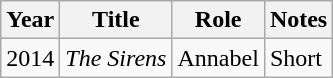<table class="wikitable sortable">
<tr>
<th>Year</th>
<th>Title</th>
<th>Role</th>
<th>Notes</th>
</tr>
<tr>
<td>2014</td>
<td><em>The Sirens</em></td>
<td>Annabel</td>
<td>Short</td>
</tr>
</table>
